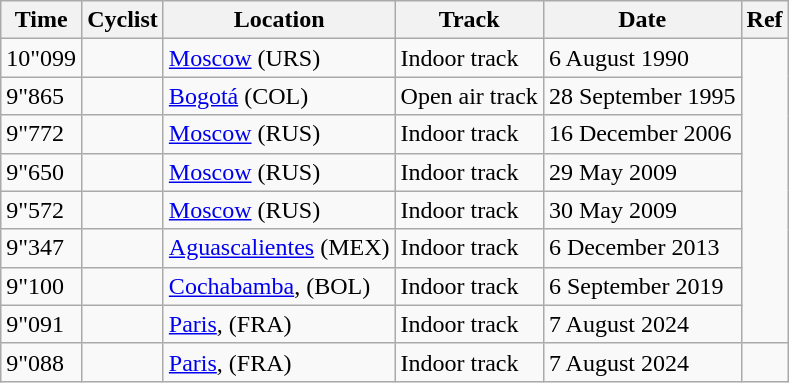<table class="wikitable">
<tr align="left">
<th>Time</th>
<th>Cyclist</th>
<th>Location</th>
<th>Track</th>
<th>Date</th>
<th>Ref</th>
</tr>
<tr>
<td>10"099</td>
<td></td>
<td><a href='#'>Moscow</a> (URS)</td>
<td>Indoor track</td>
<td>6 August 1990</td>
</tr>
<tr>
<td>9"865</td>
<td></td>
<td><a href='#'>Bogotá</a> (COL)</td>
<td>Open air track</td>
<td>28 September 1995</td>
</tr>
<tr>
<td>9"772</td>
<td></td>
<td><a href='#'>Moscow</a> (RUS)</td>
<td>Indoor track</td>
<td>16 December 2006</td>
</tr>
<tr>
<td>9"650</td>
<td></td>
<td><a href='#'>Moscow</a> (RUS)</td>
<td>Indoor track</td>
<td>29 May 2009</td>
</tr>
<tr>
<td>9"572</td>
<td></td>
<td><a href='#'>Moscow</a> (RUS)</td>
<td>Indoor track</td>
<td>30 May 2009</td>
</tr>
<tr>
<td>9"347</td>
<td></td>
<td><a href='#'>Aguascalientes</a> (MEX)</td>
<td>Indoor track</td>
<td>6 December 2013</td>
</tr>
<tr>
<td>9"100</td>
<td></td>
<td><a href='#'>Cochabamba</a>, (BOL)</td>
<td>Indoor track</td>
<td>6 September 2019</td>
</tr>
<tr>
<td>9"091</td>
<td></td>
<td><a href='#'>Paris</a>, (FRA)</td>
<td>Indoor track</td>
<td>7 August 2024</td>
</tr>
<tr>
<td>9"088</td>
<td></td>
<td><a href='#'>Paris</a>, (FRA)</td>
<td>Indoor track</td>
<td>7 August 2024</td>
<td></td>
</tr>
</table>
